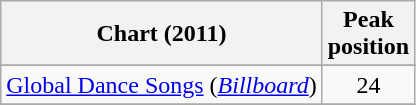<table class="wikitable sortable">
<tr>
<th>Chart (2011)</th>
<th>Peak<br> position</th>
</tr>
<tr>
</tr>
<tr>
</tr>
<tr>
</tr>
<tr>
<td><a href='#'>Global Dance Songs</a> (<a href='#'><em>Billboard</em></a>)</td>
<td align="center">24</td>
</tr>
<tr>
</tr>
</table>
